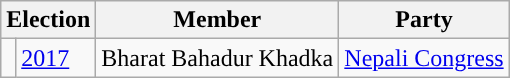<table class="wikitable">
<tr>
<th colspan="2">Election</th>
<th>Member</th>
<th>Party</th>
</tr>
<tr>
<td style="background-color:"></td>
<td><a href='#'>2017</a></td>
<td>Bharat Bahadur Khadka</td>
<td><a href='#'>Nepali Congress</a></td>
</tr>
</table>
